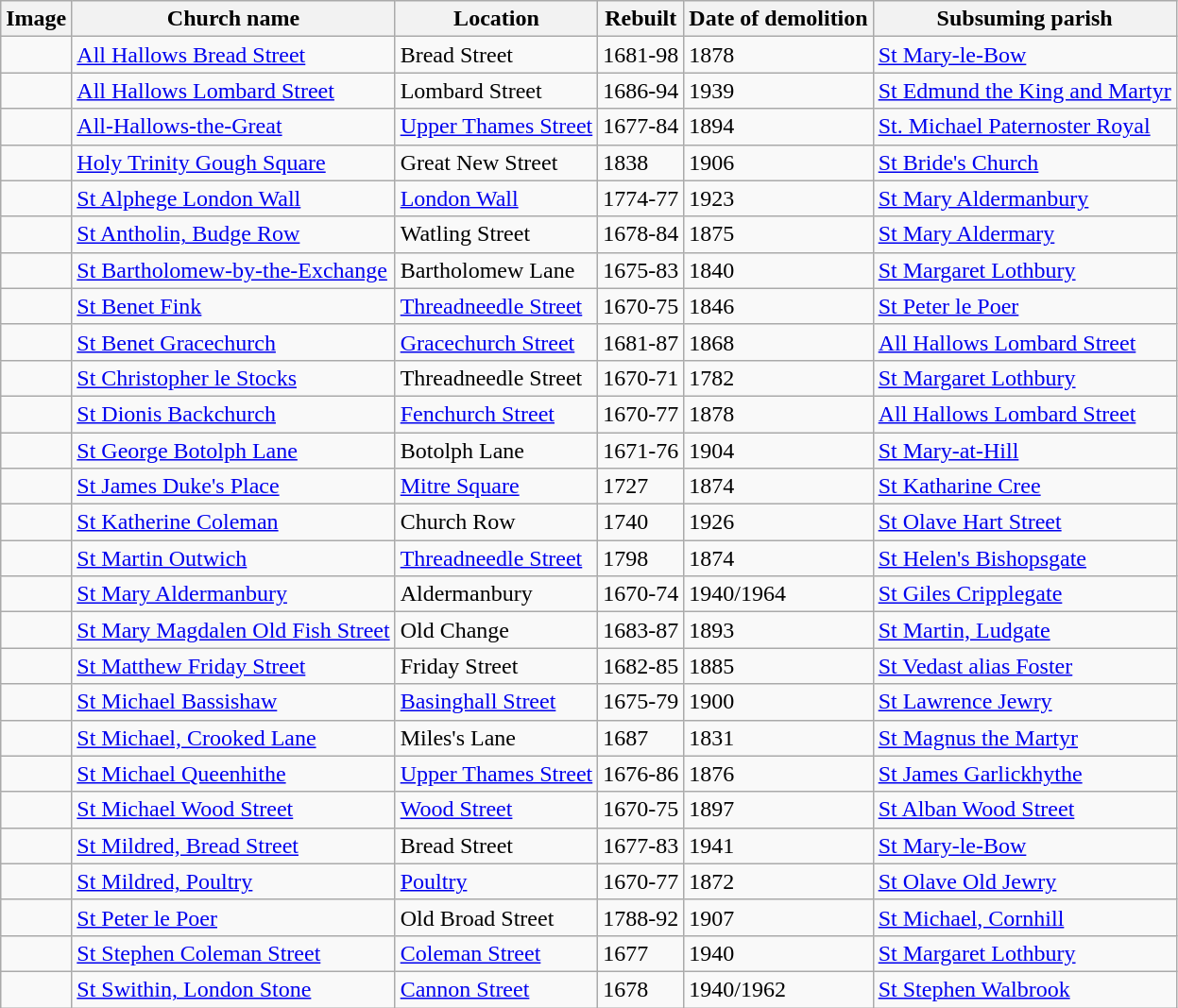<table class="wikitable sortable">
<tr>
<th class="unsortable">Image</th>
<th>Church name</th>
<th>Location</th>
<th>Rebuilt</th>
<th>Date of demolition</th>
<th>Subsuming parish</th>
</tr>
<tr>
<td></td>
<td><a href='#'>All Hallows Bread Street</a></td>
<td>Bread Street</td>
<td>1681-98</td>
<td>1878</td>
<td><a href='#'>St Mary-le-Bow</a></td>
</tr>
<tr>
<td></td>
<td><a href='#'>All Hallows Lombard Street</a></td>
<td>Lombard Street</td>
<td>1686-94</td>
<td>1939</td>
<td><a href='#'>St Edmund the King and Martyr</a></td>
</tr>
<tr>
<td></td>
<td><a href='#'>All-Hallows-the-Great</a></td>
<td><a href='#'>Upper Thames Street</a></td>
<td>1677-84</td>
<td>1894</td>
<td><a href='#'>St. Michael Paternoster Royal</a></td>
</tr>
<tr>
<td></td>
<td><a href='#'>Holy Trinity Gough Square</a></td>
<td>Great New Street</td>
<td>1838</td>
<td>1906</td>
<td><a href='#'>St Bride's Church</a></td>
</tr>
<tr>
<td></td>
<td><a href='#'>St Alphege London Wall</a></td>
<td><a href='#'>London Wall</a></td>
<td>1774-77</td>
<td>1923</td>
<td><a href='#'>St Mary Aldermanbury</a></td>
</tr>
<tr>
<td></td>
<td><a href='#'>St Antholin, Budge Row</a></td>
<td>Watling Street</td>
<td>1678-84</td>
<td>1875</td>
<td><a href='#'>St Mary Aldermary</a></td>
</tr>
<tr>
<td></td>
<td><a href='#'>St Bartholomew-by-the-Exchange</a></td>
<td>Bartholomew Lane</td>
<td>1675-83</td>
<td>1840</td>
<td><a href='#'>St Margaret Lothbury</a></td>
</tr>
<tr>
<td></td>
<td><a href='#'>St Benet Fink</a></td>
<td><a href='#'>Threadneedle Street</a></td>
<td>1670-75</td>
<td>1846</td>
<td><a href='#'>St Peter le Poer</a></td>
</tr>
<tr>
<td></td>
<td><a href='#'>St Benet Gracechurch</a></td>
<td><a href='#'>Gracechurch Street</a></td>
<td>1681-87</td>
<td>1868</td>
<td><a href='#'>All Hallows Lombard Street</a></td>
</tr>
<tr>
<td></td>
<td><a href='#'>St Christopher le Stocks</a></td>
<td>Threadneedle Street</td>
<td>1670-71</td>
<td>1782</td>
<td><a href='#'>St Margaret Lothbury</a></td>
</tr>
<tr>
<td></td>
<td><a href='#'>St Dionis Backchurch</a></td>
<td><a href='#'>Fenchurch Street</a></td>
<td>1670-77</td>
<td>1878</td>
<td><a href='#'>All Hallows Lombard Street</a></td>
</tr>
<tr>
<td></td>
<td><a href='#'>St George Botolph Lane</a></td>
<td>Botolph Lane</td>
<td>1671-76</td>
<td>1904</td>
<td><a href='#'>St Mary-at-Hill</a></td>
</tr>
<tr>
<td></td>
<td><a href='#'>St James Duke's Place</a></td>
<td><a href='#'>Mitre Square</a></td>
<td>1727</td>
<td>1874</td>
<td><a href='#'>St Katharine Cree</a></td>
</tr>
<tr>
<td></td>
<td><a href='#'>St Katherine Coleman</a></td>
<td>Church Row</td>
<td>1740</td>
<td>1926</td>
<td><a href='#'>St Olave Hart Street</a></td>
</tr>
<tr>
<td></td>
<td><a href='#'>St Martin Outwich</a></td>
<td><a href='#'>Threadneedle Street</a></td>
<td>1798</td>
<td>1874</td>
<td><a href='#'>St Helen's Bishopsgate</a></td>
</tr>
<tr>
<td></td>
<td><a href='#'>St Mary Aldermanbury</a></td>
<td>Aldermanbury</td>
<td>1670-74</td>
<td>1940/1964</td>
<td><a href='#'>St Giles Cripplegate</a></td>
</tr>
<tr>
<td></td>
<td><a href='#'>St Mary Magdalen Old Fish Street</a></td>
<td>Old Change</td>
<td>1683-87</td>
<td>1893</td>
<td><a href='#'>St Martin, Ludgate</a></td>
</tr>
<tr>
<td></td>
<td><a href='#'>St Matthew Friday Street</a></td>
<td>Friday Street</td>
<td>1682-85</td>
<td>1885</td>
<td><a href='#'>St Vedast alias Foster</a></td>
</tr>
<tr>
<td></td>
<td><a href='#'>St Michael Bassishaw</a></td>
<td><a href='#'>Basinghall Street</a></td>
<td>1675-79</td>
<td>1900</td>
<td><a href='#'>St Lawrence Jewry</a></td>
</tr>
<tr>
<td></td>
<td><a href='#'>St Michael, Crooked Lane</a></td>
<td>Miles's Lane</td>
<td>1687</td>
<td>1831</td>
<td><a href='#'>St Magnus the Martyr</a></td>
</tr>
<tr>
<td></td>
<td><a href='#'>St Michael Queenhithe</a></td>
<td><a href='#'>Upper Thames Street</a></td>
<td>1676-86</td>
<td>1876</td>
<td><a href='#'>St James Garlickhythe</a></td>
</tr>
<tr>
<td></td>
<td><a href='#'>St Michael Wood Street</a></td>
<td><a href='#'>Wood Street</a></td>
<td>1670-75</td>
<td>1897</td>
<td><a href='#'>St Alban Wood Street</a></td>
</tr>
<tr>
<td></td>
<td><a href='#'>St Mildred, Bread Street</a></td>
<td>Bread Street</td>
<td>1677-83</td>
<td>1941</td>
<td><a href='#'>St Mary-le-Bow</a></td>
</tr>
<tr>
<td></td>
<td><a href='#'>St Mildred, Poultry</a></td>
<td><a href='#'>Poultry</a></td>
<td>1670-77</td>
<td>1872</td>
<td><a href='#'>St Olave Old Jewry</a></td>
</tr>
<tr>
<td></td>
<td><a href='#'>St Peter le Poer</a></td>
<td>Old Broad Street</td>
<td>1788-92</td>
<td>1907</td>
<td><a href='#'>St Michael, Cornhill</a></td>
</tr>
<tr>
<td></td>
<td><a href='#'>St Stephen Coleman Street</a></td>
<td><a href='#'>Coleman Street</a></td>
<td>1677</td>
<td>1940</td>
<td><a href='#'>St Margaret Lothbury</a></td>
</tr>
<tr>
<td></td>
<td><a href='#'>St Swithin, London Stone</a></td>
<td><a href='#'>Cannon Street</a></td>
<td>1678</td>
<td>1940/1962</td>
<td><a href='#'>St Stephen Walbrook</a></td>
</tr>
</table>
